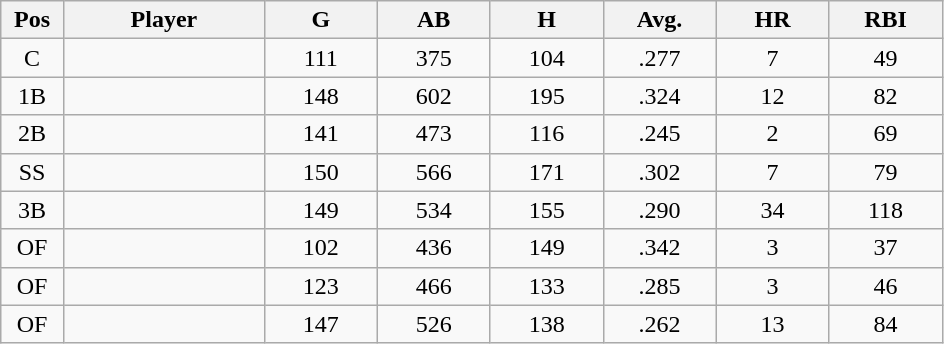<table class="wikitable sortable">
<tr>
<th bgcolor="#DDDDFF" width="5%">Pos</th>
<th bgcolor="#DDDDFF" width="16%">Player</th>
<th bgcolor="#DDDDFF" width="9%">G</th>
<th bgcolor="#DDDDFF" width="9%">AB</th>
<th bgcolor="#DDDDFF" width="9%">H</th>
<th bgcolor="#DDDDFF" width="9%">Avg.</th>
<th bgcolor="#DDDDFF" width="9%">HR</th>
<th bgcolor="#DDDDFF" width="9%">RBI</th>
</tr>
<tr align="center">
<td>C</td>
<td></td>
<td>111</td>
<td>375</td>
<td>104</td>
<td>.277</td>
<td>7</td>
<td>49</td>
</tr>
<tr align="center">
<td>1B</td>
<td></td>
<td>148</td>
<td>602</td>
<td>195</td>
<td>.324</td>
<td>12</td>
<td>82</td>
</tr>
<tr align="center">
<td>2B</td>
<td></td>
<td>141</td>
<td>473</td>
<td>116</td>
<td>.245</td>
<td>2</td>
<td>69</td>
</tr>
<tr align="center">
<td>SS</td>
<td></td>
<td>150</td>
<td>566</td>
<td>171</td>
<td>.302</td>
<td>7</td>
<td>79</td>
</tr>
<tr align="center">
<td>3B</td>
<td></td>
<td>149</td>
<td>534</td>
<td>155</td>
<td>.290</td>
<td>34</td>
<td>118</td>
</tr>
<tr align="center">
<td>OF</td>
<td></td>
<td>102</td>
<td>436</td>
<td>149</td>
<td>.342</td>
<td>3</td>
<td>37</td>
</tr>
<tr align="center">
<td>OF</td>
<td></td>
<td>123</td>
<td>466</td>
<td>133</td>
<td>.285</td>
<td>3</td>
<td>46</td>
</tr>
<tr align="center">
<td>OF</td>
<td></td>
<td>147</td>
<td>526</td>
<td>138</td>
<td>.262</td>
<td>13</td>
<td>84</td>
</tr>
</table>
